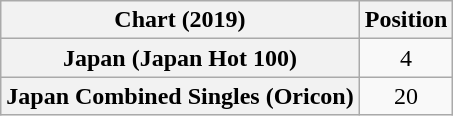<table class="wikitable sortable plainrowheaders" style="text-align:center">
<tr>
<th scope="col">Chart (2019)</th>
<th scope="col">Position</th>
</tr>
<tr>
<th scope="row">Japan (Japan Hot 100)</th>
<td>4</td>
</tr>
<tr>
<th scope="row">Japan Combined Singles (Oricon)</th>
<td>20</td>
</tr>
</table>
